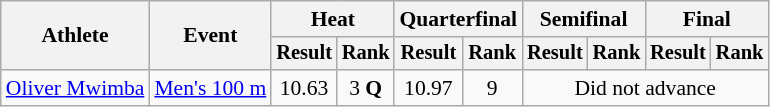<table class="wikitable" style="font-size:90%">
<tr>
<th rowspan="2">Athlete</th>
<th rowspan="2">Event</th>
<th colspan="2">Heat</th>
<th colspan="2">Quarterfinal</th>
<th colspan="2">Semifinal</th>
<th colspan="2">Final</th>
</tr>
<tr style="font-size:95%">
<th>Result</th>
<th>Rank</th>
<th>Result</th>
<th>Rank</th>
<th>Result</th>
<th>Rank</th>
<th>Result</th>
<th>Rank</th>
</tr>
<tr align=center>
<td align=left><a href='#'>Oliver Mwimba</a></td>
<td align=left><a href='#'>Men's 100 m</a></td>
<td>10.63</td>
<td>3 <strong>Q</strong></td>
<td>10.97</td>
<td>9</td>
<td colspan=4>Did not advance</td>
</tr>
</table>
